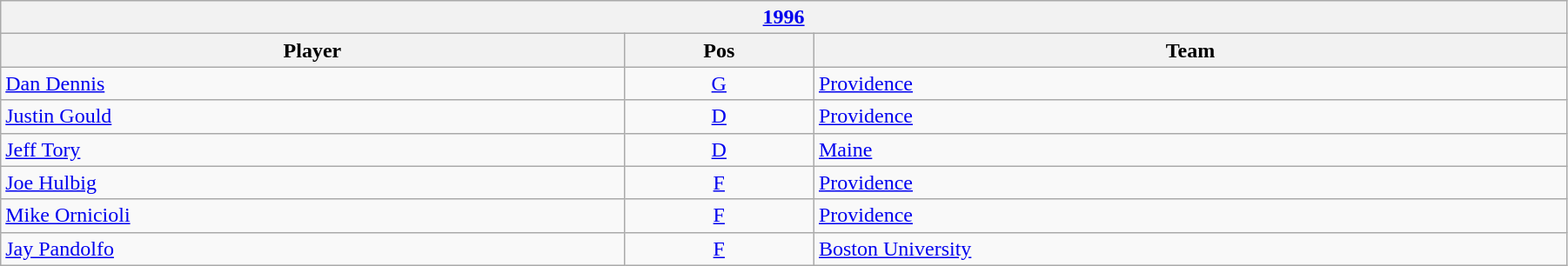<table class="wikitable" width=95%>
<tr>
<th colspan=3><a href='#'>1996</a></th>
</tr>
<tr>
<th>Player</th>
<th>Pos</th>
<th>Team</th>
</tr>
<tr>
<td><a href='#'>Dan Dennis</a></td>
<td align=center><a href='#'>G</a></td>
<td><a href='#'>Providence</a></td>
</tr>
<tr>
<td><a href='#'>Justin Gould</a></td>
<td align=center><a href='#'>D</a></td>
<td><a href='#'>Providence</a></td>
</tr>
<tr>
<td><a href='#'>Jeff Tory</a></td>
<td align=center><a href='#'>D</a></td>
<td><a href='#'>Maine</a></td>
</tr>
<tr>
<td><a href='#'>Joe Hulbig</a></td>
<td align=center><a href='#'>F</a></td>
<td><a href='#'>Providence</a></td>
</tr>
<tr>
<td><a href='#'>Mike Ornicioli</a></td>
<td align=center><a href='#'>F</a></td>
<td><a href='#'>Providence</a></td>
</tr>
<tr>
<td><a href='#'>Jay Pandolfo</a></td>
<td align=center><a href='#'>F</a></td>
<td><a href='#'>Boston University</a></td>
</tr>
</table>
